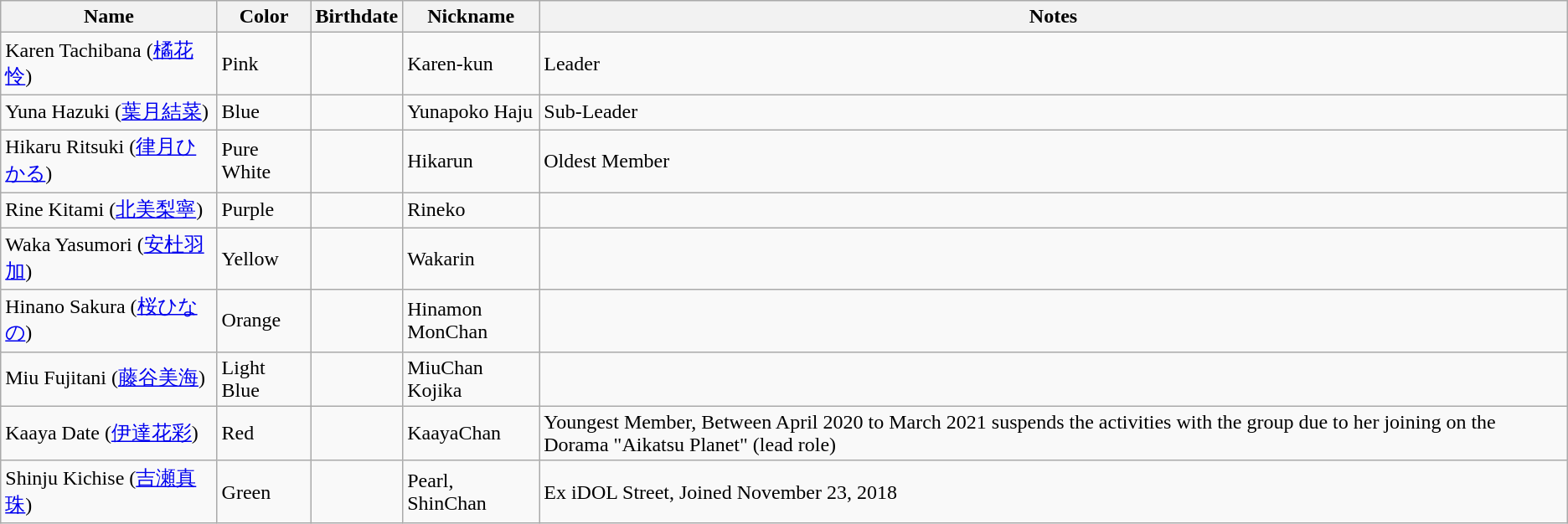<table class="wikitable">
<tr>
<th>Name</th>
<th>Color</th>
<th>Birthdate</th>
<th>Nickname</th>
<th>Notes</th>
</tr>
<tr>
<td>Karen Tachibana (<a href='#'>橘花怜</a>)</td>
<td> Pink</td>
<td></td>
<td>Karen-kun</td>
<td>Leader</td>
</tr>
<tr>
<td>Yuna Hazuki (<a href='#'>葉月結菜</a>)</td>
<td> Blue</td>
<td></td>
<td>Yunapoko Haju</td>
<td>Sub-Leader</td>
</tr>
<tr>
<td>Hikaru Ritsuki (<a href='#'>律月ひかる</a>)</td>
<td> Pure White</td>
<td></td>
<td>Hikarun　</td>
<td>Oldest Member</td>
</tr>
<tr>
<td>Rine Kitami (<a href='#'>北美梨寧</a>)</td>
<td> Purple</td>
<td></td>
<td>Rineko</td>
<td></td>
</tr>
<tr>
<td>Waka Yasumori (<a href='#'>安杜羽加</a>)</td>
<td> Yellow</td>
<td></td>
<td>Wakarin</td>
<td></td>
</tr>
<tr>
<td>Hinano Sakura (<a href='#'>桜ひなの</a>)</td>
<td> Orange</td>
<td></td>
<td>Hinamon<br>MonChan</td>
<td></td>
</tr>
<tr>
<td>Miu Fujitani (<a href='#'>藤谷美海</a>)</td>
<td> Light Blue</td>
<td></td>
<td>MiuChan Kojika</td>
<td></td>
</tr>
<tr>
<td>Kaaya Date (<a href='#'>伊達花彩</a>)</td>
<td> Red</td>
<td></td>
<td>KaayaChan</td>
<td>Youngest Member, Between April 2020 to March 2021 suspends the activities with the group due to her joining on the Dorama "Aikatsu Planet" (lead role) </td>
</tr>
<tr>
<td>Shinju Kichise (<a href='#'>吉瀬真珠</a>)</td>
<td> Green</td>
<td></td>
<td>Pearl, ShinChan</td>
<td>Ex iDOL Street, Joined November 23, 2018</td>
</tr>
</table>
